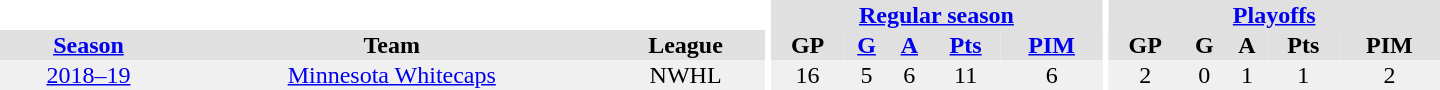<table border="0" cellpadding="1" cellspacing="0" style="text-align:center; width:60em">
<tr bgcolor="#e0e0e0">
<th colspan="3" bgcolor="#ffffff"></th>
<th rowspan="99" bgcolor="#ffffff"></th>
<th colspan="5"><a href='#'>Regular season</a></th>
<th rowspan="99" bgcolor="#ffffff"></th>
<th colspan="5"><a href='#'>Playoffs</a></th>
</tr>
<tr bgcolor="#e0e0e0">
<th><a href='#'>Season</a></th>
<th>Team</th>
<th>League</th>
<th>GP</th>
<th><a href='#'>G</a></th>
<th><a href='#'>A</a></th>
<th><a href='#'>Pts</a></th>
<th><a href='#'>PIM</a></th>
<th>GP</th>
<th>G</th>
<th>A</th>
<th>Pts</th>
<th>PIM</th>
</tr>
<tr bgcolor="#f0f0f0">
<td><a href='#'>2018–19</a></td>
<td><a href='#'>Minnesota Whitecaps</a></td>
<td>NWHL</td>
<td>16</td>
<td>5</td>
<td>6</td>
<td>11</td>
<td>6</td>
<td>2</td>
<td>0</td>
<td>1</td>
<td>1</td>
<td>2</td>
</tr>
</table>
